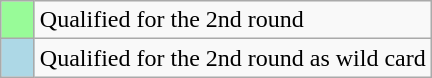<table class="wikitable">
<tr>
<td width=15px bgcolor=#98fb98></td>
<td>Qualified for the 2nd round</td>
</tr>
<tr>
<td width=15px bgcolor=lightblue></td>
<td>Qualified for the 2nd round as wild card</td>
</tr>
</table>
